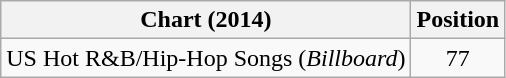<table class="wikitable">
<tr>
<th>Chart (2014)</th>
<th>Position</th>
</tr>
<tr>
<td>US Hot R&B/Hip-Hop Songs (<em>Billboard</em>)</td>
<td align="center">77</td>
</tr>
</table>
